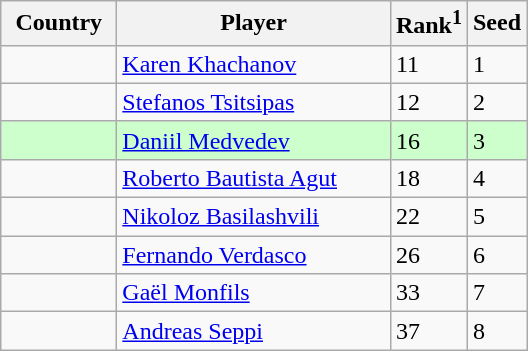<table class="sortable wikitable">
<tr>
<th width=70>Country</th>
<th width=175>Player</th>
<th>Rank<sup>1</sup></th>
<th>Seed</th>
</tr>
<tr>
<td></td>
<td><a href='#'>Karen Khachanov</a></td>
<td>11</td>
<td>1</td>
</tr>
<tr>
<td></td>
<td><a href='#'>Stefanos Tsitsipas</a></td>
<td>12</td>
<td>2</td>
</tr>
<tr style="background:#cfc";>
<td></td>
<td><a href='#'>Daniil Medvedev</a></td>
<td>16</td>
<td>3</td>
</tr>
<tr>
<td></td>
<td><a href='#'>Roberto Bautista Agut</a></td>
<td>18</td>
<td>4</td>
</tr>
<tr>
<td></td>
<td><a href='#'>Nikoloz Basilashvili</a></td>
<td>22</td>
<td>5</td>
</tr>
<tr>
<td></td>
<td><a href='#'>Fernando Verdasco</a></td>
<td>26</td>
<td>6</td>
</tr>
<tr>
<td></td>
<td><a href='#'>Gaël Monfils</a></td>
<td>33</td>
<td>7</td>
</tr>
<tr>
<td></td>
<td><a href='#'>Andreas Seppi</a></td>
<td>37</td>
<td>8</td>
</tr>
</table>
